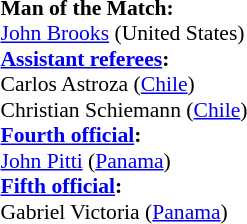<table width=50% style="font-size:90%">
<tr>
<td><br><strong>Man of the Match:</strong>
<br><a href='#'>John Brooks</a> (United States)<br><strong><a href='#'>Assistant referees</a>:</strong>
<br>Carlos Astroza (<a href='#'>Chile</a>)
<br>Christian Schiemann (<a href='#'>Chile</a>)
<br><strong><a href='#'>Fourth official</a>:</strong>
<br><a href='#'>John Pitti</a> (<a href='#'>Panama</a>)
<br><strong><a href='#'>Fifth official</a>:</strong>
<br>Gabriel Victoria (<a href='#'>Panama</a>)</td>
</tr>
</table>
